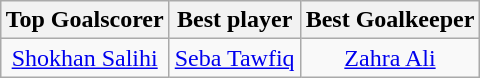<table class="wikitable" style="text-align: center; margin: 0 auto;">
<tr>
<th>Top Goalscorer</th>
<th>Best player</th>
<th>Best Goalkeeper</th>
</tr>
<tr>
<td> <a href='#'>Shokhan Salihi</a></td>
<td> <a href='#'>Seba Tawfiq</a></td>
<td> <a href='#'>Zahra Ali</a></td>
</tr>
</table>
